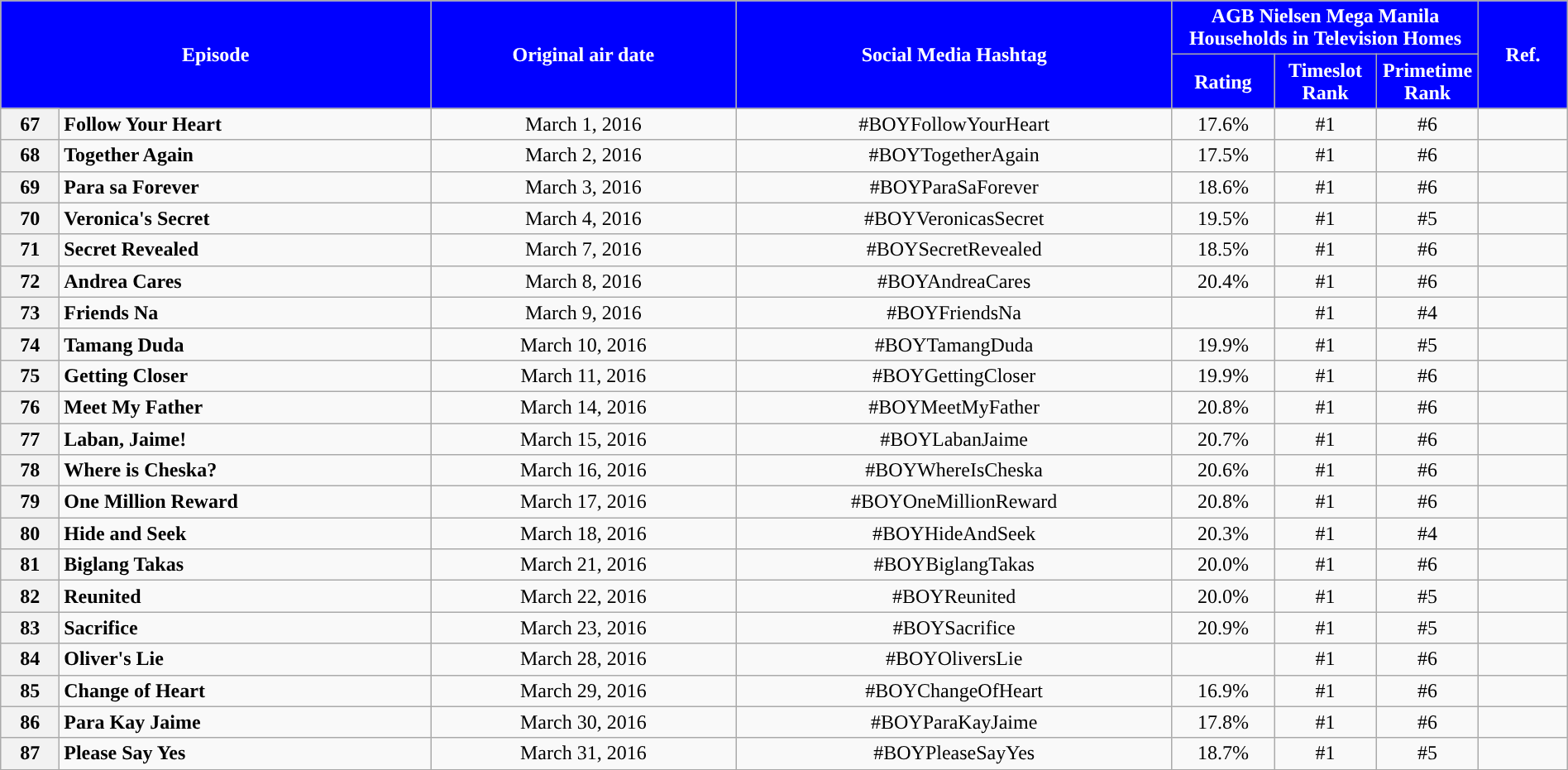<table class="wikitable" style="text-align:center; font-size:100%; line-height:18px;"  width="100%">
<tr>
<th colspan="2" rowspan="2" style="background-color:#0000FF; color:#ffffff;">Episode</th>
<th style="background:#0000FF; color:white" rowspan="2">Original air date</th>
<th style="background:#0000FF; color:white" rowspan="2">Social Media Hashtag</th>
<th style="background-color:#0000FF; color:#ffffff;" colspan="3">AGB Nielsen Mega Manila Households in Television Homes</th>
<th rowspan="2" style="background:#0000FF; color:white">Ref.</th>
</tr>
<tr style="text-align: center style=">
<th style="background-color:#0000FF; width:75px; color:#ffffff;">Rating</th>
<th style="background-color:#0000FF; width:75px; color:#ffffff;">Timeslot Rank</th>
<th style="background-color:#0000FF; width:75px; color:#ffffff;">Primetime Rank</th>
</tr>
<tr>
<th>67</th>
<td style="text-align: left;"><strong>Follow Your Heart</strong></td>
<td>March 1, 2016</td>
<td>#BOYFollowYourHeart</td>
<td>17.6%</td>
<td>#1</td>
<td>#6</td>
<td></td>
</tr>
<tr>
<th>68</th>
<td style="text-align: left;"><strong>Together Again</strong></td>
<td>March 2, 2016</td>
<td>#BOYTogetherAgain</td>
<td>17.5%</td>
<td>#1</td>
<td>#6</td>
<td></td>
</tr>
<tr>
<th>69</th>
<td style="text-align: left;"><strong>Para sa Forever</strong></td>
<td>March 3, 2016</td>
<td>#BOYParaSaForever</td>
<td>18.6%</td>
<td>#1</td>
<td>#6</td>
<td></td>
</tr>
<tr>
<th>70</th>
<td style="text-align: left;"><strong>Veronica's Secret</strong></td>
<td>March 4, 2016</td>
<td>#BOYVeronicasSecret</td>
<td>19.5%</td>
<td>#1</td>
<td>#5</td>
<td></td>
</tr>
<tr>
<th>71</th>
<td style="text-align: left;"><strong>Secret Revealed</strong></td>
<td>March 7, 2016</td>
<td>#BOYSecretRevealed</td>
<td>18.5%</td>
<td>#1</td>
<td>#6</td>
<td></td>
</tr>
<tr>
<th>72</th>
<td style="text-align: left;"><strong>Andrea Cares</strong></td>
<td>March 8, 2016</td>
<td>#BOYAndreaCares</td>
<td>20.4%</td>
<td>#1</td>
<td>#6</td>
<td></td>
</tr>
<tr>
<th>73</th>
<td style="text-align: left;"><strong>Friends Na</strong></td>
<td>March 9, 2016</td>
<td>#BOYFriendsNa</td>
<td></td>
<td>#1</td>
<td>#4</td>
<td></td>
</tr>
<tr>
<th>74</th>
<td style="text-align: left;"><strong>Tamang Duda</strong></td>
<td>March 10, 2016</td>
<td>#BOYTamangDuda</td>
<td>19.9%</td>
<td>#1</td>
<td>#5</td>
<td></td>
</tr>
<tr>
<th>75</th>
<td style="text-align: left;"><strong>Getting Closer</strong></td>
<td>March 11, 2016</td>
<td>#BOYGettingCloser</td>
<td>19.9%</td>
<td>#1</td>
<td>#6</td>
<td></td>
</tr>
<tr>
<th>76</th>
<td style="text-align: left;"><strong>Meet My Father</strong></td>
<td>March 14, 2016</td>
<td>#BOYMeetMyFather</td>
<td>20.8%</td>
<td>#1</td>
<td>#6</td>
<td></td>
</tr>
<tr>
<th>77</th>
<td style="text-align: left;"><strong>Laban, Jaime!</strong></td>
<td>March 15, 2016</td>
<td>#BOYLabanJaime</td>
<td>20.7%</td>
<td>#1</td>
<td>#6</td>
<td></td>
</tr>
<tr>
<th>78</th>
<td style="text-align: left;"><strong>Where is Cheska?</strong></td>
<td>March 16, 2016</td>
<td>#BOYWhereIsCheska</td>
<td>20.6%</td>
<td>#1</td>
<td>#6</td>
<td></td>
</tr>
<tr>
<th>79</th>
<td style="text-align: left;"><strong>One Million Reward</strong></td>
<td>March 17, 2016</td>
<td>#BOYOneMillionReward</td>
<td>20.8%</td>
<td>#1</td>
<td>#6</td>
<td></td>
</tr>
<tr>
<th>80</th>
<td style="text-align: left;"><strong>Hide and Seek</strong></td>
<td>March 18, 2016</td>
<td>#BOYHideAndSeek</td>
<td>20.3%</td>
<td>#1</td>
<td>#4</td>
<td></td>
</tr>
<tr>
<th>81</th>
<td style="text-align: left;"><strong>Biglang Takas</strong></td>
<td>March 21, 2016</td>
<td>#BOYBiglangTakas</td>
<td>20.0%</td>
<td>#1</td>
<td>#6</td>
<td></td>
</tr>
<tr>
<th>82</th>
<td style="text-align: left;"><strong>Reunited</strong></td>
<td>March 22, 2016</td>
<td>#BOYReunited</td>
<td>20.0%</td>
<td>#1</td>
<td>#5</td>
<td></td>
</tr>
<tr>
<th>83</th>
<td style="text-align: left;"><strong>Sacrifice</strong></td>
<td>March 23, 2016</td>
<td>#BOYSacrifice</td>
<td>20.9%</td>
<td>#1</td>
<td>#5</td>
<td></td>
</tr>
<tr>
<th>84</th>
<td style="text-align: left;"><strong>Oliver's Lie</strong></td>
<td>March 28, 2016</td>
<td>#BOYOliversLie</td>
<td></td>
<td>#1</td>
<td>#6</td>
<td></td>
</tr>
<tr>
<th>85</th>
<td style="text-align: left;"><strong>Change of Heart</strong></td>
<td>March 29, 2016</td>
<td>#BOYChangeOfHeart</td>
<td>16.9%</td>
<td>#1</td>
<td>#6</td>
<td></td>
</tr>
<tr>
<th>86</th>
<td style="text-align: left;"><strong>Para Kay Jaime</strong></td>
<td>March 30, 2016</td>
<td>#BOYParaKayJaime</td>
<td>17.8%</td>
<td>#1</td>
<td>#6</td>
<td></td>
</tr>
<tr>
<th>87</th>
<td style="text-align: left;"><strong>Please Say Yes</strong></td>
<td>March 31, 2016</td>
<td>#BOYPleaseSayYes</td>
<td>18.7%</td>
<td>#1</td>
<td>#5</td>
<td></td>
</tr>
<tr>
</tr>
</table>
